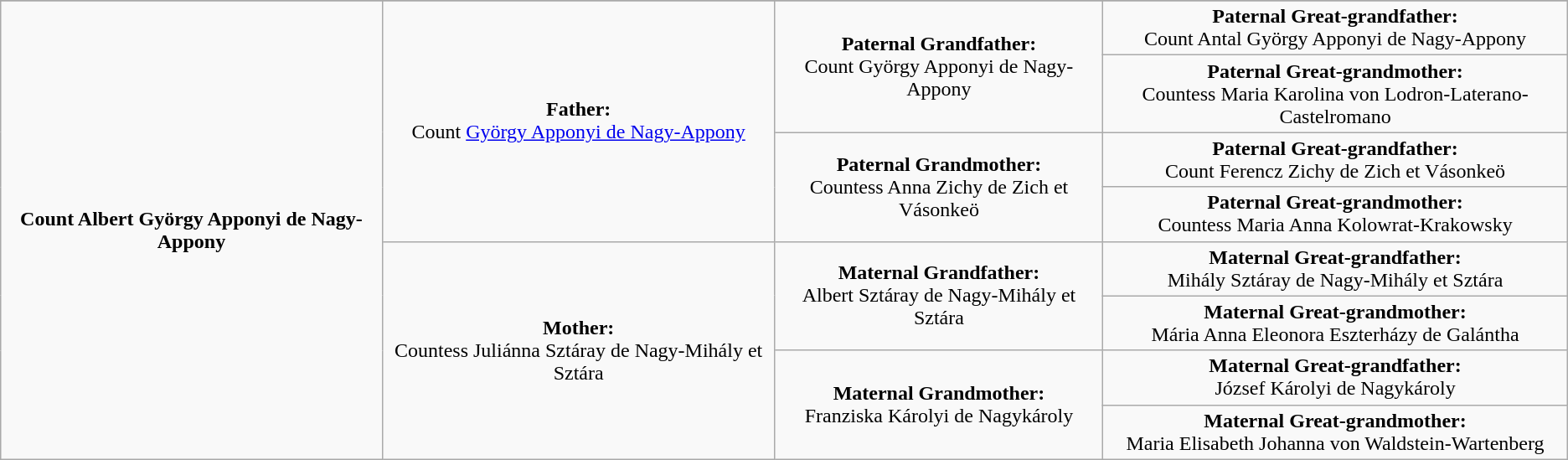<table class="wikitable">
<tr>
</tr>
<tr>
<td rowspan="8" align="center"><strong>Count Albert György Apponyi de Nagy-Appony</strong></td>
<td rowspan="4" align="center"><strong>Father:</strong><br>Count <a href='#'>György Apponyi de Nagy-Appony</a></td>
<td rowspan="2" align="center"><strong>Paternal Grandfather:</strong><br>Count György Apponyi de Nagy-Appony</td>
<td align="center"><strong>Paternal Great-grandfather:</strong><br>Count Antal György Apponyi de Nagy-Appony</td>
</tr>
<tr>
<td align="center"><strong>Paternal Great-grandmother:</strong><br>Countess Maria Karolina von Lodron-Laterano-Castelromano</td>
</tr>
<tr>
<td rowspan="2" align="center"><strong>Paternal Grandmother:</strong><br>Countess Anna Zichy de Zich et Vásonkeö</td>
<td align="center"><strong>Paternal Great-grandfather:</strong><br>Count Ferencz Zichy de Zich et Vásonkeö</td>
</tr>
<tr>
<td align="center"><strong>Paternal Great-grandmother:</strong><br>Countess Maria Anna Kolowrat-Krakowsky</td>
</tr>
<tr>
<td rowspan="4" align="center"><strong>Mother:</strong><br>Countess Juliánna Sztáray de Nagy-Mihály et Sztára</td>
<td rowspan="2" align="center"><strong>Maternal Grandfather:</strong><br>Albert Sztáray de Nagy-Mihály et Sztára</td>
<td align="center"><strong>Maternal Great-grandfather:</strong><br>Mihály Sztáray de Nagy-Mihály et Sztára</td>
</tr>
<tr>
<td align="center"><strong>Maternal Great-grandmother:</strong><br>Mária Anna Eleonora Eszterházy de Galántha</td>
</tr>
<tr>
<td rowspan="2" align="center"><strong>Maternal Grandmother:</strong><br>Franziska Károlyi de Nagykároly</td>
<td align="center"><strong>Maternal Great-grandfather:</strong><br>József Károlyi de Nagykároly</td>
</tr>
<tr>
<td align="center"><strong>Maternal Great-grandmother:</strong><br>Maria Elisabeth Johanna von Waldstein-Wartenberg</td>
</tr>
</table>
